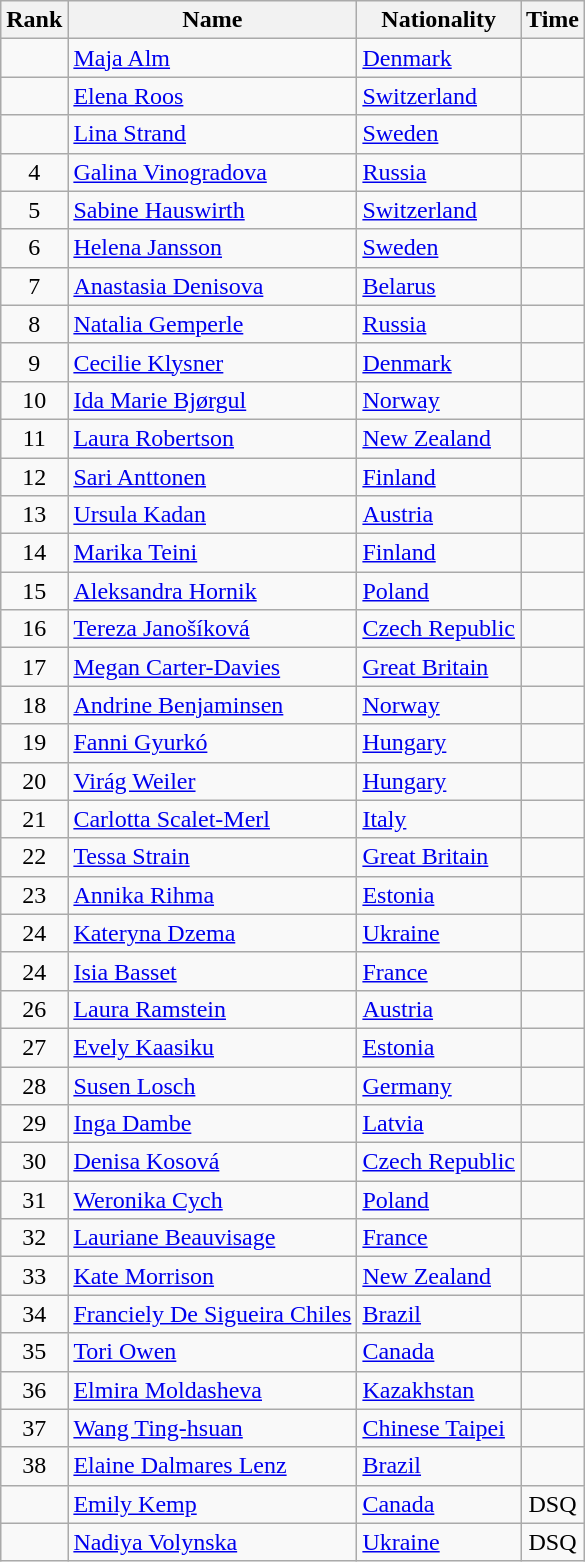<table class="wikitable sortable" style="text-align:center">
<tr>
<th data-sort-type=number>Rank</th>
<th>Name</th>
<th>Nationality</th>
<th>Time</th>
</tr>
<tr>
<td></td>
<td align=left><a href='#'>Maja Alm</a></td>
<td align=left> <a href='#'>Denmark</a></td>
<td></td>
</tr>
<tr>
<td></td>
<td align=left><a href='#'>Elena Roos</a></td>
<td align=left> <a href='#'>Switzerland</a></td>
<td></td>
</tr>
<tr =>
<td></td>
<td align=left><a href='#'>Lina Strand</a></td>
<td align=left> <a href='#'>Sweden</a></td>
<td></td>
</tr>
<tr>
<td>4</td>
<td align=left><a href='#'>Galina Vinogradova</a></td>
<td align=left> <a href='#'>Russia</a></td>
<td></td>
</tr>
<tr>
<td>5</td>
<td align=left><a href='#'>Sabine Hauswirth</a></td>
<td align=left> <a href='#'>Switzerland</a></td>
<td></td>
</tr>
<tr>
<td>6</td>
<td align=left><a href='#'>Helena Jansson</a></td>
<td align=left> <a href='#'>Sweden</a></td>
<td></td>
</tr>
<tr>
<td>7</td>
<td align=left><a href='#'>Anastasia Denisova</a></td>
<td align=left> <a href='#'>Belarus</a></td>
<td></td>
</tr>
<tr>
<td>8</td>
<td align=left><a href='#'>Natalia Gemperle</a></td>
<td align=left> <a href='#'>Russia</a></td>
<td></td>
</tr>
<tr>
<td>9</td>
<td align=left><a href='#'>Cecilie Klysner</a></td>
<td align=left> <a href='#'>Denmark</a></td>
<td></td>
</tr>
<tr>
<td>10</td>
<td align=left><a href='#'>Ida Marie Bjørgul</a></td>
<td align=left> <a href='#'>Norway</a></td>
<td></td>
</tr>
<tr>
<td>11</td>
<td align=left><a href='#'>Laura Robertson</a></td>
<td align=left> <a href='#'>New Zealand</a></td>
<td></td>
</tr>
<tr>
<td>12</td>
<td align=left><a href='#'>Sari Anttonen</a></td>
<td align=left> <a href='#'>Finland</a></td>
<td></td>
</tr>
<tr>
<td>13</td>
<td align=left><a href='#'>Ursula Kadan</a></td>
<td align=left> <a href='#'>Austria</a></td>
<td></td>
</tr>
<tr>
<td>14</td>
<td align=left><a href='#'>Marika Teini</a></td>
<td align=left> <a href='#'>Finland</a></td>
<td></td>
</tr>
<tr>
<td>15</td>
<td align=left><a href='#'>Aleksandra Hornik</a></td>
<td align=left> <a href='#'>Poland</a></td>
<td></td>
</tr>
<tr>
<td>16</td>
<td align=left><a href='#'>Tereza Janošíková</a></td>
<td align=left> <a href='#'>Czech Republic</a></td>
<td></td>
</tr>
<tr>
<td>17</td>
<td align=left><a href='#'>Megan Carter-Davies</a></td>
<td align=left> <a href='#'>Great Britain</a></td>
<td></td>
</tr>
<tr>
<td>18</td>
<td align=left><a href='#'>Andrine Benjaminsen</a></td>
<td align=left> <a href='#'>Norway</a></td>
<td></td>
</tr>
<tr>
<td>19</td>
<td align=left><a href='#'>Fanni Gyurkó</a></td>
<td align=left> <a href='#'>Hungary</a></td>
<td></td>
</tr>
<tr>
<td>20</td>
<td align=left><a href='#'>Virág Weiler</a></td>
<td align=left> <a href='#'>Hungary</a></td>
<td></td>
</tr>
<tr>
<td>21</td>
<td align=left><a href='#'>Carlotta Scalet-Merl</a></td>
<td align=left> <a href='#'>Italy</a></td>
<td></td>
</tr>
<tr>
<td>22</td>
<td align=left><a href='#'>Tessa Strain</a></td>
<td align=left> <a href='#'>Great Britain</a></td>
<td></td>
</tr>
<tr>
<td>23</td>
<td align=left><a href='#'>Annika Rihma</a></td>
<td align=left> <a href='#'>Estonia</a></td>
<td></td>
</tr>
<tr>
<td>24</td>
<td align=left><a href='#'>Kateryna Dzema</a></td>
<td align=left> <a href='#'>Ukraine</a></td>
<td></td>
</tr>
<tr>
<td>24</td>
<td align=left><a href='#'>Isia Basset</a></td>
<td align=left> <a href='#'>France</a></td>
<td></td>
</tr>
<tr>
<td>26</td>
<td align=left><a href='#'>Laura Ramstein</a></td>
<td align=left> <a href='#'>Austria</a></td>
<td></td>
</tr>
<tr>
<td>27</td>
<td align=left><a href='#'>Evely Kaasiku</a></td>
<td align=left> <a href='#'>Estonia</a></td>
<td></td>
</tr>
<tr>
<td>28</td>
<td align=left><a href='#'>Susen Losch</a></td>
<td align=left> <a href='#'>Germany</a></td>
<td></td>
</tr>
<tr>
<td>29</td>
<td align=left><a href='#'>Inga Dambe</a></td>
<td align=left> <a href='#'>Latvia</a></td>
<td></td>
</tr>
<tr>
<td>30</td>
<td align=left><a href='#'>Denisa Kosová</a></td>
<td align=left> <a href='#'>Czech Republic</a></td>
<td></td>
</tr>
<tr>
<td>31</td>
<td align=left><a href='#'>Weronika Cych</a></td>
<td align=left> <a href='#'>Poland</a></td>
<td></td>
</tr>
<tr>
<td>32</td>
<td align=left><a href='#'>Lauriane Beauvisage</a></td>
<td align=left> <a href='#'>France</a></td>
<td></td>
</tr>
<tr>
<td>33</td>
<td align=left><a href='#'>Kate Morrison</a></td>
<td align=left> <a href='#'>New Zealand</a></td>
<td></td>
</tr>
<tr>
<td>34</td>
<td align=left><a href='#'>Franciely De Sigueira Chiles</a></td>
<td align=left> <a href='#'>Brazil</a></td>
<td></td>
</tr>
<tr>
<td>35</td>
<td align=left><a href='#'>Tori Owen</a></td>
<td align=left> <a href='#'>Canada</a></td>
<td></td>
</tr>
<tr>
<td>36</td>
<td align=left><a href='#'>Elmira Moldasheva</a></td>
<td align=left> <a href='#'>Kazakhstan</a></td>
<td></td>
</tr>
<tr>
<td>37</td>
<td align=left><a href='#'>Wang Ting-hsuan</a></td>
<td align=left> <a href='#'>Chinese Taipei</a></td>
<td></td>
</tr>
<tr>
<td>38</td>
<td align=left><a href='#'>Elaine Dalmares Lenz</a></td>
<td align=left> <a href='#'>Brazil</a></td>
<td></td>
</tr>
<tr>
<td></td>
<td align=left><a href='#'>Emily Kemp</a></td>
<td align=left> <a href='#'>Canada</a></td>
<td>DSQ</td>
</tr>
<tr>
<td></td>
<td align=left><a href='#'>Nadiya Volynska</a></td>
<td align=left> <a href='#'>Ukraine</a></td>
<td>DSQ</td>
</tr>
</table>
